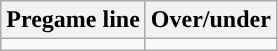<table class="wikitable">
<tr align="center">
<th>Pregame line</th>
<th>Over/under</th>
</tr>
<tr align="center">
<td></td>
<td></td>
</tr>
</table>
